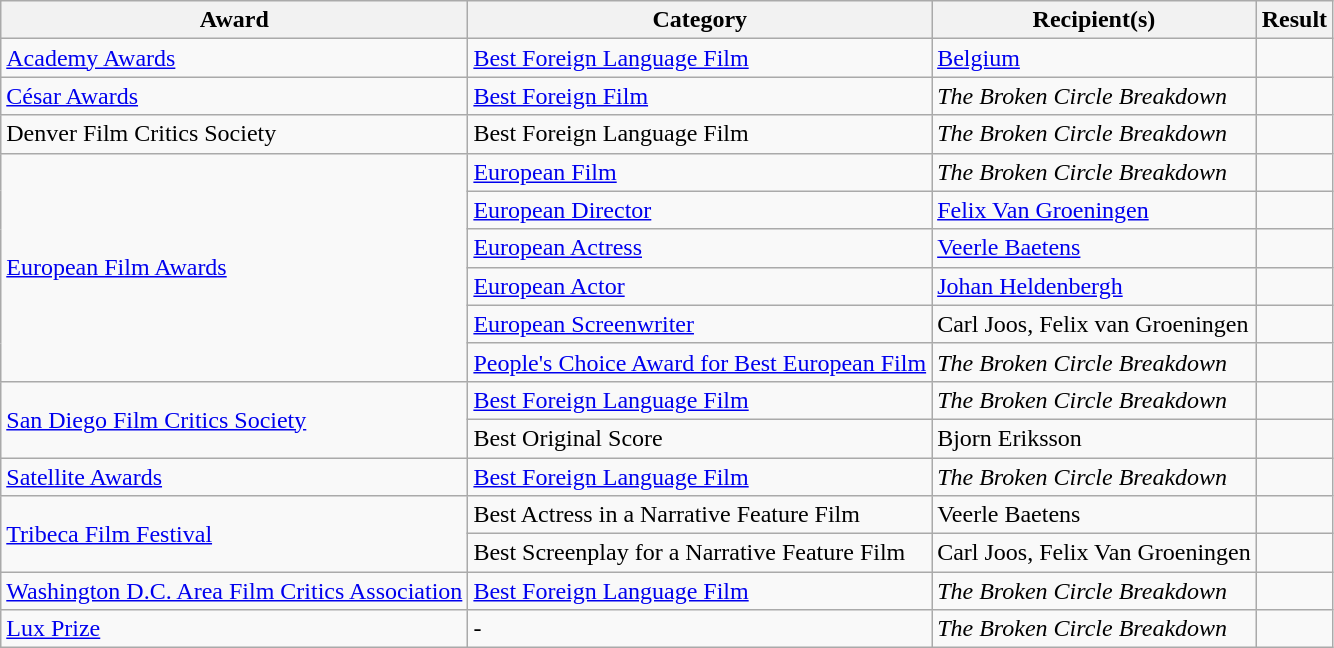<table class="wikitable plainrowheaders sortable">
<tr>
<th>Award</th>
<th>Category</th>
<th>Recipient(s)</th>
<th>Result</th>
</tr>
<tr>
<td><a href='#'>Academy Awards</a></td>
<td><a href='#'>Best Foreign Language Film</a></td>
<td><a href='#'>Belgium</a></td>
<td></td>
</tr>
<tr>
<td><a href='#'>César Awards</a></td>
<td><a href='#'>Best Foreign Film</a></td>
<td><em>The Broken Circle Breakdown</em></td>
<td></td>
</tr>
<tr>
<td>Denver Film Critics Society</td>
<td>Best Foreign Language Film</td>
<td><em>The Broken Circle Breakdown</em></td>
<td></td>
</tr>
<tr>
<td rowspan="6"><a href='#'>European Film Awards</a></td>
<td><a href='#'>European Film</a></td>
<td><em>The Broken Circle Breakdown</em></td>
<td></td>
</tr>
<tr>
<td><a href='#'>European Director</a></td>
<td><a href='#'>Felix Van Groeningen</a></td>
<td></td>
</tr>
<tr>
<td><a href='#'>European Actress</a></td>
<td><a href='#'>Veerle Baetens</a></td>
<td></td>
</tr>
<tr>
<td><a href='#'>European Actor</a></td>
<td><a href='#'>Johan Heldenbergh</a></td>
<td></td>
</tr>
<tr>
<td><a href='#'>European Screenwriter</a></td>
<td>Carl Joos, Felix van Groeningen</td>
<td></td>
</tr>
<tr>
<td><a href='#'>People's Choice Award for Best European Film</a></td>
<td><em>The Broken Circle Breakdown</em></td>
<td></td>
</tr>
<tr>
<td rowspan="2"><a href='#'>San Diego Film Critics Society</a></td>
<td><a href='#'>Best Foreign Language Film</a></td>
<td><em>The Broken Circle Breakdown</em></td>
<td></td>
</tr>
<tr>
<td>Best Original Score</td>
<td>Bjorn Eriksson</td>
<td></td>
</tr>
<tr>
<td><a href='#'>Satellite Awards</a></td>
<td><a href='#'>Best Foreign Language Film</a></td>
<td><em>The Broken Circle Breakdown</em></td>
<td></td>
</tr>
<tr>
<td rowspan="2"><a href='#'>Tribeca Film Festival</a></td>
<td>Best Actress in a Narrative Feature Film</td>
<td>Veerle Baetens</td>
<td></td>
</tr>
<tr>
<td>Best Screenplay for a Narrative Feature Film</td>
<td>Carl Joos, Felix Van Groeningen</td>
<td></td>
</tr>
<tr>
<td><a href='#'>Washington D.C. Area Film Critics Association</a></td>
<td><a href='#'>Best Foreign Language Film</a></td>
<td><em>The Broken Circle Breakdown</em></td>
<td></td>
</tr>
<tr>
<td><a href='#'>Lux Prize</a></td>
<td>-</td>
<td><em>The Broken Circle Breakdown</em></td>
<td></td>
</tr>
</table>
